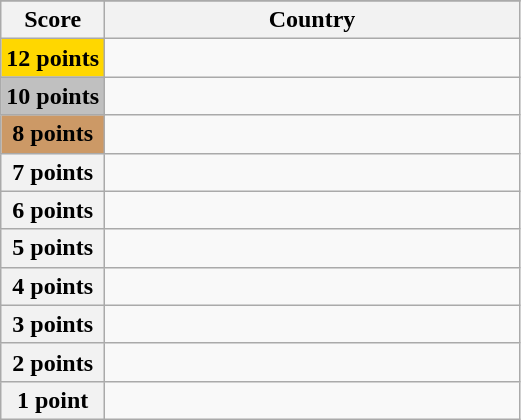<table class="wikitable">
<tr>
</tr>
<tr>
<th scope="col" width="20%">Score</th>
<th scope="col">Country</th>
</tr>
<tr>
<th scope="row" style="background:gold">12 points</th>
<td></td>
</tr>
<tr>
<th scope="row" style="background:silver">10 points</th>
<td></td>
</tr>
<tr>
<th scope="row" style="background:#CC9966">8 points</th>
<td></td>
</tr>
<tr>
<th scope="row">7 points</th>
<td></td>
</tr>
<tr>
<th scope="row">6 points</th>
<td></td>
</tr>
<tr>
<th scope="row">5 points</th>
<td></td>
</tr>
<tr>
<th scope="row">4 points</th>
<td></td>
</tr>
<tr>
<th scope="row">3 points</th>
<td></td>
</tr>
<tr>
<th scope="row">2 points</th>
<td></td>
</tr>
<tr>
<th scope="row">1 point</th>
<td></td>
</tr>
</table>
